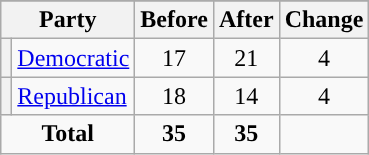<table class="wikitable" style="text-align:center;">
<tr>
</tr>
<tr>
<th colspan=2>Party</th>
<th>Before</th>
<th>After</th>
<th>Change</th>
</tr>
<tr>
<th style="background-color:"></th>
<td style="text-align:left;"><a href='#'>Democratic</a></td>
<td>17</td>
<td>21</td>
<td> 4</td>
</tr>
<tr>
<th style="background-color:"></th>
<td style="text-align:left;"><a href='#'>Republican</a></td>
<td>18</td>
<td>14</td>
<td> 4</td>
</tr>
<tr>
<td colspan=2><strong>Total</strong></td>
<td><strong>35</strong></td>
<td><strong>35</strong></td>
<td></td>
</tr>
</table>
